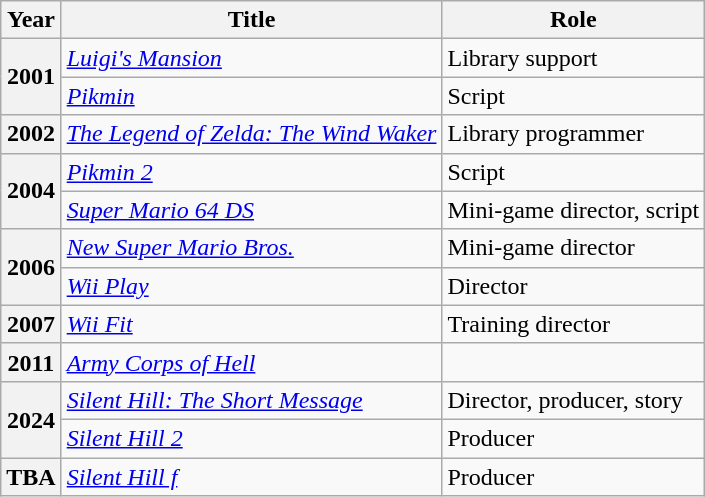<table class="wikitable sortable">
<tr>
<th>Year</th>
<th>Title</th>
<th>Role</th>
</tr>
<tr>
<th rowspan="2">2001</th>
<td><em><a href='#'>Luigi's Mansion</a></em></td>
<td>Library support</td>
</tr>
<tr>
<td><em><a href='#'>Pikmin</a></em></td>
<td>Script</td>
</tr>
<tr>
<th>2002</th>
<td><em><a href='#'>The Legend of Zelda: The Wind Waker</a></em></td>
<td>Library programmer</td>
</tr>
<tr>
<th rowspan="2">2004</th>
<td><em><a href='#'>Pikmin 2</a></em></td>
<td>Script</td>
</tr>
<tr>
<td><em><a href='#'>Super Mario 64 DS</a></em></td>
<td>Mini-game director, script</td>
</tr>
<tr>
<th rowspan="2">2006</th>
<td><em><a href='#'>New Super Mario Bros.</a></em></td>
<td>Mini-game director</td>
</tr>
<tr>
<td><em><a href='#'>Wii Play</a></em></td>
<td>Director</td>
</tr>
<tr>
<th>2007</th>
<td><em><a href='#'>Wii Fit</a></em></td>
<td>Training director</td>
</tr>
<tr>
<th>2011</th>
<td><em><a href='#'>Army Corps of Hell</a></em></td>
<td></td>
</tr>
<tr>
<th rowspan="2">2024</th>
<td><em><a href='#'>Silent Hill: The Short Message</a></em></td>
<td>Director, producer, story</td>
</tr>
<tr>
<td><em><a href='#'>Silent Hill 2</a></em></td>
<td>Producer</td>
</tr>
<tr>
<th rowspan="1">TBA</th>
<td><em><a href='#'>Silent Hill f</a></em></td>
<td>Producer</td>
</tr>
</table>
